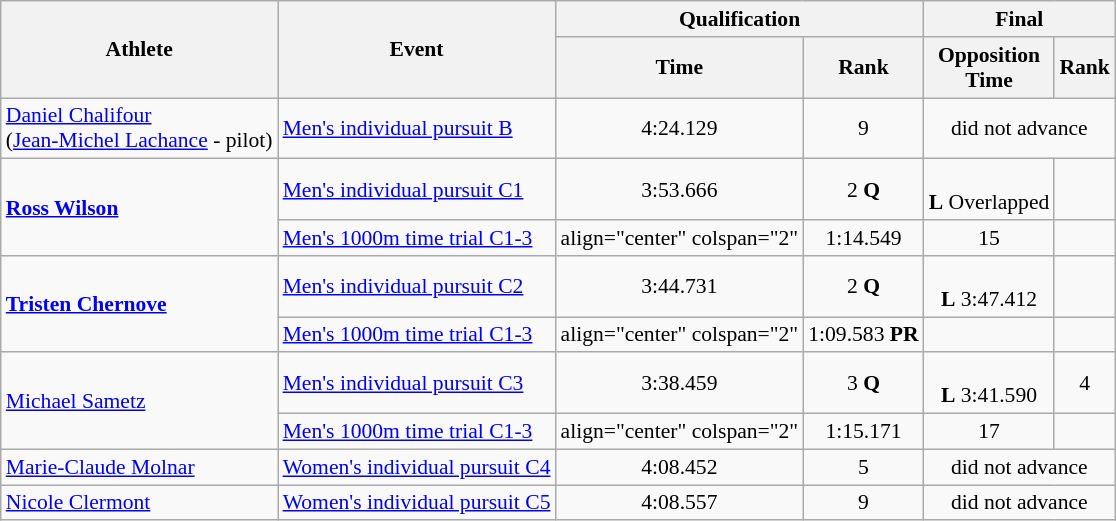<table class=wikitable style="font-size:90%">
<tr>
<th rowspan="2">Athlete</th>
<th rowspan="2">Event</th>
<th colspan="2">Qualification</th>
<th colspan="2">Final</th>
</tr>
<tr>
<th>Time</th>
<th>Rank</th>
<th>Opposition<br>Time</th>
<th>Rank</th>
</tr>
<tr>
<td><a href='#'>Daniel Chalifour</a> <br> (<a href='#'>Jean-Michel Lachance</a> - pilot)</td>
<td><a href='#'>Men's individual pursuit B</a></td>
<td align="center">4:24.129</td>
<td align="center">9</td>
<td align="center" colspan="2">did not advance</td>
</tr>
<tr>
<td rowspan="2"><strong><a href='#'>Ross Wilson</a></strong></td>
<td><a href='#'>Men's individual pursuit C1</a></td>
<td align="center">3:53.666</td>
<td align="center">2 <strong>Q</strong></td>
<td align="center"><br><strong>L</strong> Overlapped</td>
<td align="center"></td>
</tr>
<tr>
<td><a href='#'>Men's 1000m time trial C1-3</a></td>
<td>align="center" colspan="2" </td>
<td align="center">1:14.549</td>
<td align="center">15</td>
</tr>
<tr>
<td rowspan="2"><strong><a href='#'>Tristen Chernove</a></strong></td>
<td><a href='#'>Men's individual pursuit C2</a></td>
<td align="center">3:44.731</td>
<td align="center">2 <strong>Q</strong></td>
<td align="center"><br><strong>L</strong> 3:47.412</td>
<td align="center"></td>
</tr>
<tr>
<td><a href='#'>Men's 1000m time trial C1-3</a></td>
<td>align="center" colspan="2" </td>
<td align="center">1:09.583 <strong>PR</strong></td>
<td align="center"></td>
</tr>
<tr>
<td rowspan="2"><a href='#'>Michael Sametz</a></td>
<td><a href='#'>Men's individual pursuit C3</a></td>
<td align="center">3:38.459</td>
<td align="center">3 <strong>Q</strong></td>
<td align="center"><br><strong>L</strong> 3:41.590</td>
<td align="center">4</td>
</tr>
<tr>
<td><a href='#'>Men's 1000m time trial C1-3</a></td>
<td>align="center" colspan="2" </td>
<td align="center">1:15.171</td>
<td align="center">17</td>
</tr>
<tr>
<td><a href='#'>Marie-Claude Molnar</a></td>
<td><a href='#'>Women's individual pursuit C4</a></td>
<td align="center">4:08.452</td>
<td align="center">5</td>
<td align="center" colspan="2">did not advance</td>
</tr>
<tr>
<td><a href='#'>Nicole Clermont</a></td>
<td><a href='#'>Women's individual pursuit C5</a></td>
<td align="center">4:08.557</td>
<td align="center">9</td>
<td align="center" colspan="2">did not advance</td>
</tr>
</table>
